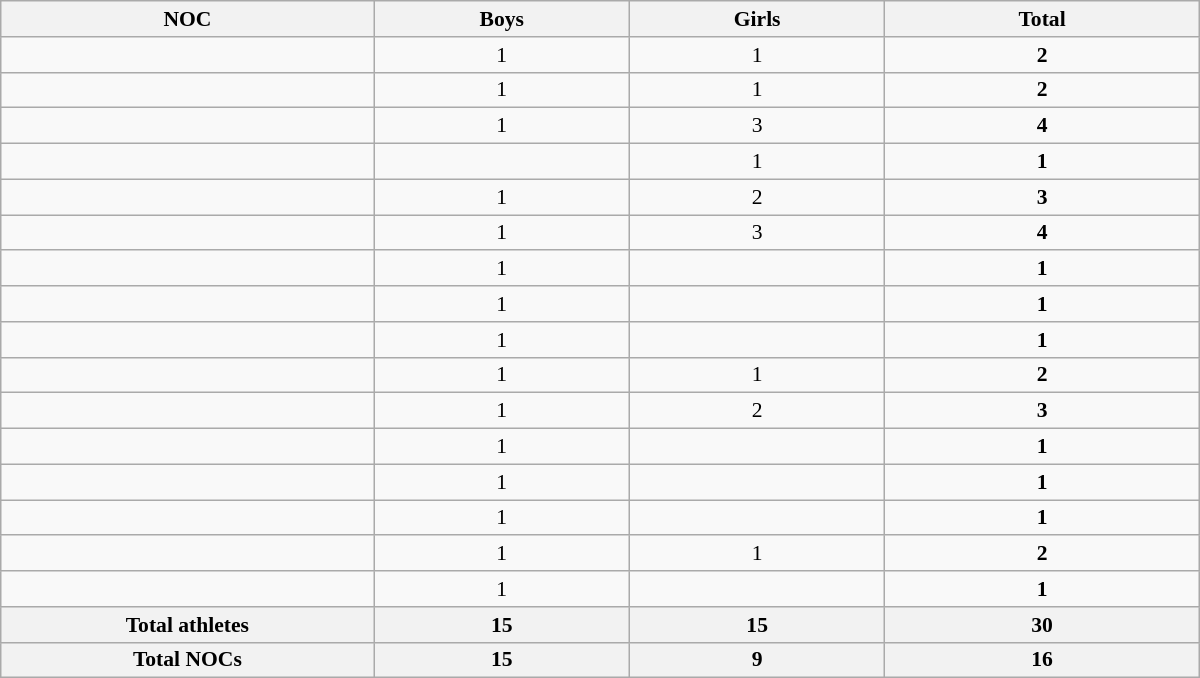<table class="wikitable collapsible sortable"  style="width:800px; text-align:center; font-size:90%;">
<tr>
<th style="text-align:center; width:120px;"><strong>NOC</strong></th>
<th width=80><strong>Boys</strong></th>
<th width=80><strong>Girls</strong></th>
<th width=100><strong>Total</strong></th>
</tr>
<tr>
<td align=left></td>
<td>1</td>
<td>1</td>
<td><strong>2</strong></td>
</tr>
<tr>
<td align=left></td>
<td>1</td>
<td>1</td>
<td><strong>2</strong></td>
</tr>
<tr>
<td align=left></td>
<td>1</td>
<td>3</td>
<td><strong>4</strong></td>
</tr>
<tr>
<td align=left></td>
<td></td>
<td>1</td>
<td><strong>1</strong></td>
</tr>
<tr>
<td align=left></td>
<td>1</td>
<td>2</td>
<td><strong>3</strong></td>
</tr>
<tr>
<td align=left></td>
<td>1</td>
<td>3</td>
<td><strong>4</strong></td>
</tr>
<tr>
<td align=left></td>
<td>1</td>
<td></td>
<td><strong>1</strong></td>
</tr>
<tr>
<td align=left></td>
<td>1</td>
<td></td>
<td><strong>1</strong></td>
</tr>
<tr>
<td align=left></td>
<td>1</td>
<td></td>
<td><strong>1</strong></td>
</tr>
<tr>
<td align=left></td>
<td>1</td>
<td>1</td>
<td><strong>2</strong></td>
</tr>
<tr>
<td align=left></td>
<td>1</td>
<td>2</td>
<td><strong>3</strong></td>
</tr>
<tr>
<td align=left></td>
<td>1</td>
<td></td>
<td><strong>1</strong></td>
</tr>
<tr>
<td align=left></td>
<td>1</td>
<td></td>
<td><strong>1</strong></td>
</tr>
<tr>
<td align=left></td>
<td>1</td>
<td></td>
<td><strong>1</strong></td>
</tr>
<tr>
<td align=left></td>
<td>1</td>
<td>1</td>
<td><strong>2</strong></td>
</tr>
<tr>
<td align=left></td>
<td>1</td>
<td></td>
<td><strong>1</strong></td>
</tr>
<tr class="sortbottom">
<th>Total athletes</th>
<th>15</th>
<th>15</th>
<th><strong>30</strong></th>
</tr>
<tr class="sortbottom">
<th>Total NOCs</th>
<th>15</th>
<th>9</th>
<th><strong>16</strong></th>
</tr>
</table>
